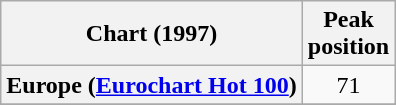<table class="wikitable sortable plainrowheaders" style="text-align:center">
<tr>
<th>Chart (1997)</th>
<th>Peak<br>position</th>
</tr>
<tr>
<th scope="row">Europe (<a href='#'>Eurochart Hot 100</a>)</th>
<td>71</td>
</tr>
<tr>
</tr>
<tr>
</tr>
<tr>
</tr>
</table>
